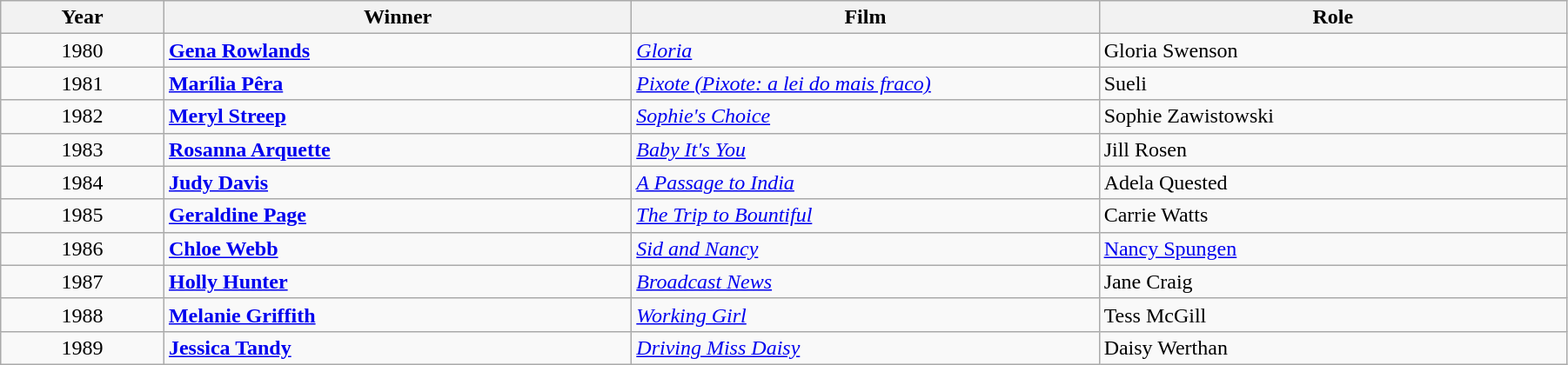<table class="wikitable" style="width:95%;" cellpadding="5">
<tr>
<th style="width:100px;"><strong>Year</strong></th>
<th style="width:300px;"><strong>Winner</strong></th>
<th style="width:300px;"><strong>Film</strong></th>
<th style="width:300px;"><strong>Role</strong></th>
</tr>
<tr>
<td style="text-align:center;">1980</td>
<td><strong><a href='#'>Gena Rowlands</a></strong></td>
<td><em><a href='#'>Gloria</a></em></td>
<td>Gloria Swenson</td>
</tr>
<tr>
<td style="text-align:center;">1981</td>
<td><strong><a href='#'>Marília Pêra</a></strong></td>
<td><em><a href='#'>Pixote (Pixote: a lei do mais fraco)</a></em></td>
<td>Sueli</td>
</tr>
<tr>
<td style="text-align:center;">1982</td>
<td><strong><a href='#'>Meryl Streep</a></strong></td>
<td><em><a href='#'>Sophie's Choice</a></em></td>
<td>Sophie Zawistowski</td>
</tr>
<tr>
<td style="text-align:center;">1983</td>
<td><strong><a href='#'>Rosanna Arquette</a></strong></td>
<td><em><a href='#'>Baby It's You</a></em></td>
<td>Jill Rosen</td>
</tr>
<tr>
<td style="text-align:center;">1984</td>
<td><strong><a href='#'>Judy Davis</a></strong></td>
<td><em><a href='#'>A Passage to India</a></em></td>
<td>Adela Quested</td>
</tr>
<tr>
<td style="text-align:center;">1985</td>
<td><strong><a href='#'>Geraldine Page</a></strong></td>
<td><em><a href='#'>The Trip to Bountiful</a></em></td>
<td>Carrie Watts</td>
</tr>
<tr>
<td style="text-align:center;">1986</td>
<td><strong><a href='#'>Chloe Webb</a></strong></td>
<td><em><a href='#'>Sid and Nancy</a></em></td>
<td><a href='#'>Nancy Spungen</a></td>
</tr>
<tr>
<td style="text-align:center;">1987</td>
<td><strong><a href='#'>Holly Hunter</a></strong></td>
<td><em><a href='#'>Broadcast News</a></em></td>
<td>Jane Craig</td>
</tr>
<tr>
<td style="text-align:center;">1988</td>
<td><strong><a href='#'>Melanie Griffith</a></strong></td>
<td><em><a href='#'>Working Girl</a></em></td>
<td>Tess McGill</td>
</tr>
<tr>
<td style="text-align:center;">1989</td>
<td><strong><a href='#'>Jessica Tandy</a></strong></td>
<td><em><a href='#'>Driving Miss Daisy</a></em></td>
<td>Daisy Werthan</td>
</tr>
</table>
